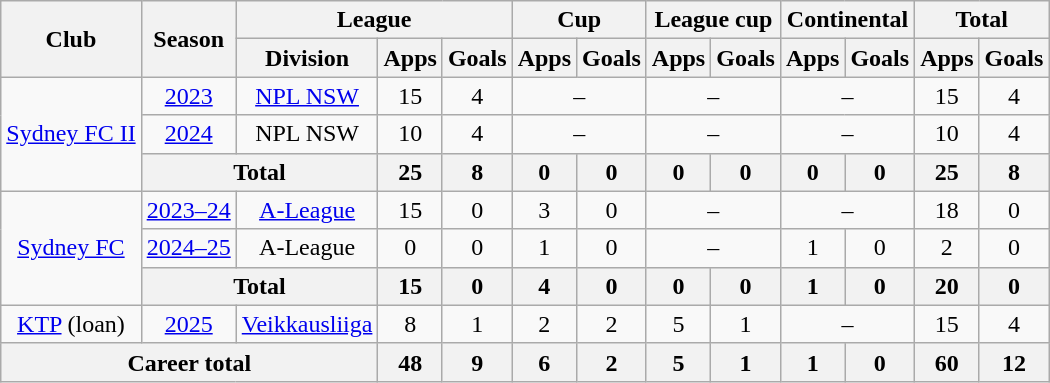<table class="wikitable" style="text-align:center">
<tr>
<th rowspan="2">Club</th>
<th rowspan="2">Season</th>
<th colspan="3">League</th>
<th colspan="2">Cup</th>
<th colspan="2">League cup</th>
<th colspan="2">Continental</th>
<th colspan="2">Total</th>
</tr>
<tr>
<th>Division</th>
<th>Apps</th>
<th>Goals</th>
<th>Apps</th>
<th>Goals</th>
<th>Apps</th>
<th>Goals</th>
<th>Apps</th>
<th>Goals</th>
<th>Apps</th>
<th>Goals</th>
</tr>
<tr>
<td rowspan=3><a href='#'>Sydney FC II</a></td>
<td><a href='#'>2023</a></td>
<td><a href='#'>NPL NSW</a></td>
<td>15</td>
<td>4</td>
<td colspan=2>–</td>
<td colspan=2>–</td>
<td colspan=2>–</td>
<td>15</td>
<td>4</td>
</tr>
<tr>
<td><a href='#'>2024</a></td>
<td>NPL NSW</td>
<td>10</td>
<td>4</td>
<td colspan=2>–</td>
<td colspan=2>–</td>
<td colspan=2>–</td>
<td>10</td>
<td>4</td>
</tr>
<tr>
<th colspan=2>Total</th>
<th>25</th>
<th>8</th>
<th>0</th>
<th>0</th>
<th>0</th>
<th>0</th>
<th>0</th>
<th>0</th>
<th>25</th>
<th>8</th>
</tr>
<tr>
<td rowspan=3><a href='#'>Sydney FC</a></td>
<td><a href='#'>2023–24</a></td>
<td><a href='#'>A-League</a></td>
<td>15</td>
<td>0</td>
<td>3</td>
<td>0</td>
<td colspan=2>–</td>
<td colspan=2>–</td>
<td>18</td>
<td>0</td>
</tr>
<tr>
<td><a href='#'>2024–25</a></td>
<td>A-League</td>
<td>0</td>
<td>0</td>
<td>1</td>
<td>0</td>
<td colspan=2>–</td>
<td>1</td>
<td>0</td>
<td>2</td>
<td>0</td>
</tr>
<tr>
<th colspan=2>Total</th>
<th>15</th>
<th>0</th>
<th>4</th>
<th>0</th>
<th>0</th>
<th>0</th>
<th>1</th>
<th>0</th>
<th>20</th>
<th>0</th>
</tr>
<tr>
<td><a href='#'>KTP</a> (loan)</td>
<td><a href='#'>2025</a></td>
<td><a href='#'>Veikkausliiga</a></td>
<td>8</td>
<td>1</td>
<td>2</td>
<td>2</td>
<td>5</td>
<td>1</td>
<td colspan=2>–</td>
<td>15</td>
<td>4</td>
</tr>
<tr>
<th colspan="3">Career total</th>
<th>48</th>
<th>9</th>
<th>6</th>
<th>2</th>
<th>5</th>
<th>1</th>
<th>1</th>
<th>0</th>
<th>60</th>
<th>12</th>
</tr>
</table>
